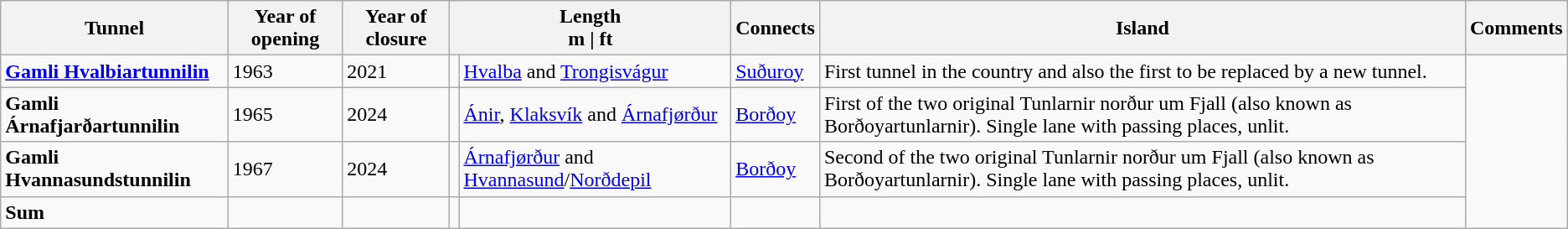<table class="wikitable sortable">
<tr>
<th>Tunnel</th>
<th>Year of opening</th>
<th>Year of closure</th>
<th colspan="2">Length<br>m | ft</th>
<th>Connects</th>
<th>Island</th>
<th>Comments</th>
</tr>
<tr>
<td><strong><a href='#'>Gamli Hvalbiartunnilin</a></strong></td>
<td>1963</td>
<td>2021</td>
<td></td>
<td><a href='#'>Hvalba</a> and <a href='#'>Trongisvágur</a></td>
<td><a href='#'>Suðuroy</a></td>
<td>First tunnel in the country and also the first to be replaced by a new tunnel.</td>
</tr>
<tr>
<td><strong>Gamli Árnafjarðartunnilin</strong></td>
<td>1965</td>
<td>2024</td>
<td></td>
<td><a href='#'>Ánir</a>, <a href='#'>Klaksvík</a> and <a href='#'>Árnafjørður</a></td>
<td><a href='#'>Borðoy</a></td>
<td>First of the two original Tunlarnir norður um Fjall (also known as Borðoyartunlarnir). Single lane with passing places, unlit.</td>
</tr>
<tr>
<td><strong>Gamli Hvannasundstunnilin</strong></td>
<td>1967</td>
<td>2024</td>
<td></td>
<td><a href='#'>Árnafjørður</a> and <a href='#'>Hvannasund</a>/<a href='#'>Norðdepil</a></td>
<td><a href='#'>Borðoy</a></td>
<td>Second of the two original Tunlarnir norður um Fjall (also known as Borðoyartunlarnir). Single lane with passing places, unlit.</td>
</tr>
<tr>
<td><strong>Sum</strong></td>
<td></td>
<td></td>
<td></td>
<td></td>
<td></td>
<td></td>
</tr>
</table>
